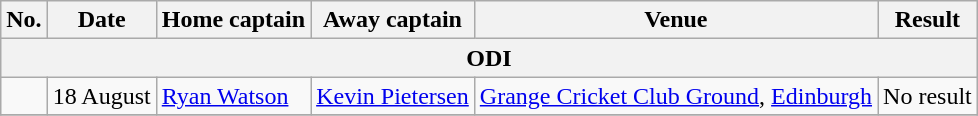<table class="wikitable">
<tr>
<th>No.</th>
<th>Date</th>
<th>Home captain</th>
<th>Away captain</th>
<th>Venue</th>
<th>Result</th>
</tr>
<tr>
<th colspan="6">ODI</th>
</tr>
<tr>
<td></td>
<td>18 August</td>
<td><a href='#'>Ryan Watson</a></td>
<td><a href='#'>Kevin Pietersen</a></td>
<td><a href='#'>Grange Cricket Club Ground</a>, <a href='#'>Edinburgh</a></td>
<td>No result</td>
</tr>
<tr>
</tr>
</table>
